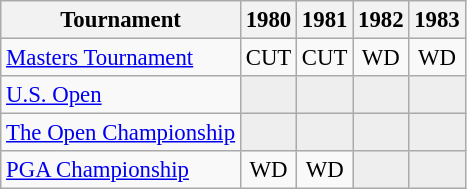<table class="wikitable" style="font-size:95%;text-align:center;">
<tr>
<th>Tournament</th>
<th>1980</th>
<th>1981</th>
<th>1982</th>
<th>1983</th>
</tr>
<tr>
<td align=left><a href='#'>Masters Tournament</a></td>
<td>CUT</td>
<td>CUT</td>
<td>WD</td>
<td>WD</td>
</tr>
<tr>
<td align=left><a href='#'>U.S. Open</a></td>
<td style="background:#eeeeee;"></td>
<td style="background:#eeeeee;"></td>
<td style="background:#eeeeee;"></td>
<td style="background:#eeeeee;"></td>
</tr>
<tr>
<td align=left><a href='#'>The Open Championship</a></td>
<td style="background:#eeeeee;"></td>
<td style="background:#eeeeee;"></td>
<td style="background:#eeeeee;"></td>
<td style="background:#eeeeee;"></td>
</tr>
<tr>
<td align=left><a href='#'>PGA Championship</a></td>
<td>WD</td>
<td>WD</td>
<td style="background:#eeeeee;"></td>
<td style="background:#eeeeee;"></td>
</tr>
</table>
